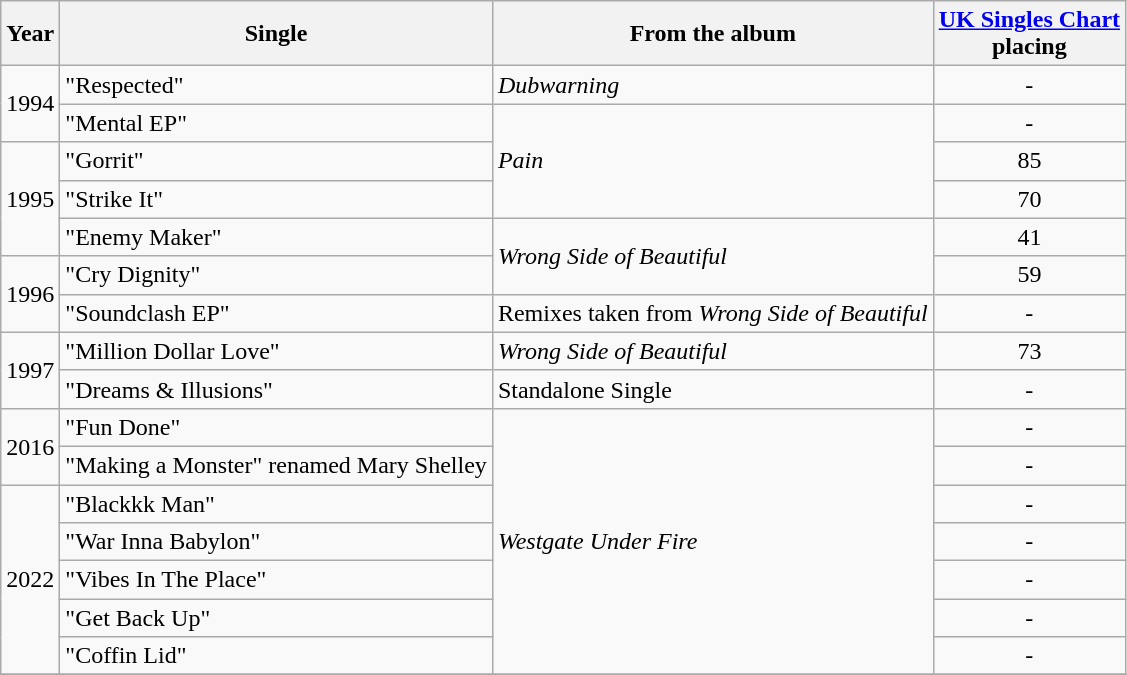<table class="wikitable">
<tr>
<th>Year</th>
<th>Single</th>
<th>From the album</th>
<th><a href='#'>UK Singles Chart</a><br> placing</th>
</tr>
<tr>
<td rowspan="2">1994</td>
<td>"Respected"</td>
<td><em>Dubwarning</em></td>
<td align="center">-</td>
</tr>
<tr>
<td>"Mental EP"</td>
<td rowspan="3"><em>Pain</em></td>
<td align="center">-</td>
</tr>
<tr>
<td rowspan="3">1995</td>
<td>"Gorrit"</td>
<td align="center">85</td>
</tr>
<tr>
<td>"Strike It"</td>
<td align="center">70</td>
</tr>
<tr>
<td>"Enemy Maker"</td>
<td rowspan="2"><em>Wrong Side of Beautiful</em></td>
<td align="center">41</td>
</tr>
<tr>
<td rowspan="2">1996</td>
<td>"Cry Dignity"</td>
<td align="center">59</td>
</tr>
<tr>
<td>"Soundclash EP"</td>
<td>Remixes taken from <em>Wrong Side of Beautiful</em></td>
<td align="center">-</td>
</tr>
<tr>
<td rowspan="2">1997</td>
<td>"Million Dollar Love"</td>
<td><em>Wrong Side of Beautiful</em></td>
<td align="center">73</td>
</tr>
<tr>
<td>"Dreams & Illusions"</td>
<td>Standalone Single</td>
<td align="center">-</td>
</tr>
<tr>
<td rowspan="2">2016</td>
<td>"Fun Done"</td>
<td rowspan="7"><em>Westgate Under Fire</em></td>
<td align="center">-</td>
</tr>
<tr>
<td>"Making a Monster" renamed Mary Shelley</td>
<td align="center">-</td>
</tr>
<tr>
<td rowspan="5">2022</td>
<td>"Blackkk Man"</td>
<td align="center">-</td>
</tr>
<tr>
<td>"War Inna Babylon"</td>
<td align="center">-</td>
</tr>
<tr>
<td>"Vibes In The Place"</td>
<td align="center">-</td>
</tr>
<tr>
<td>"Get Back Up"</td>
<td align="center">-</td>
</tr>
<tr>
<td>"Coffin Lid"</td>
<td align="center">-</td>
</tr>
<tr>
</tr>
</table>
